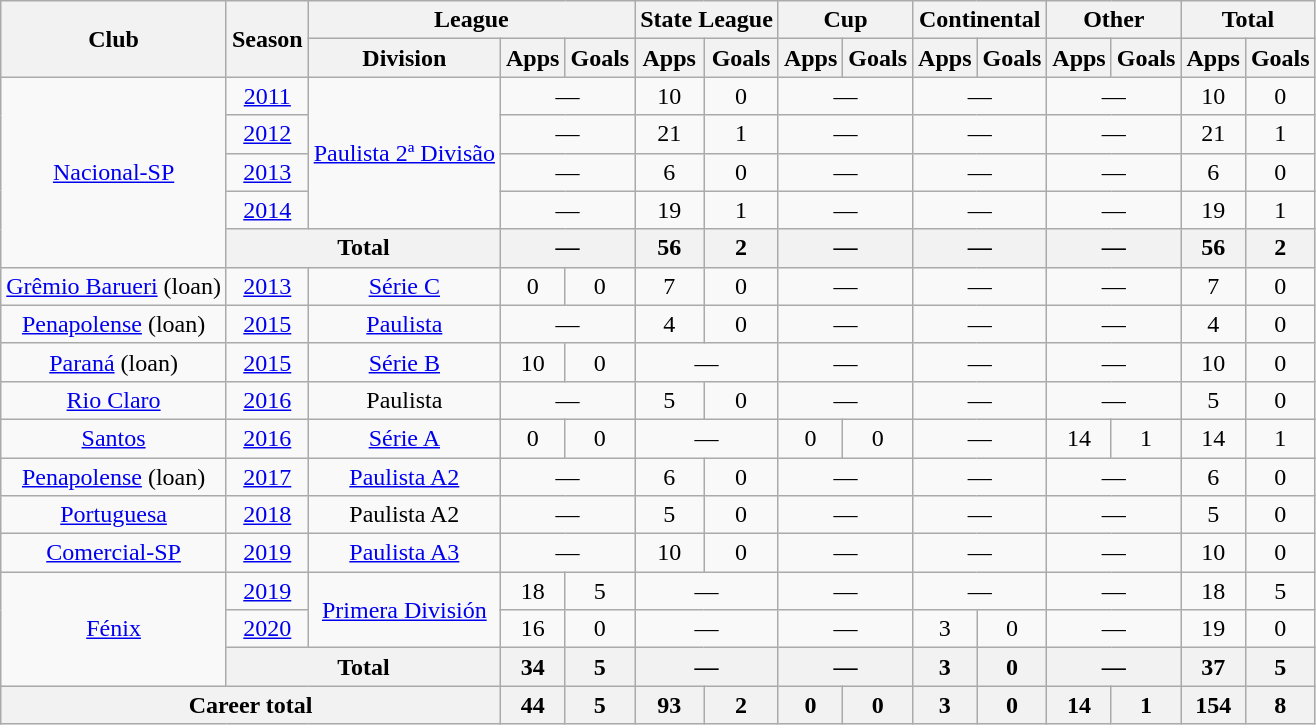<table class="wikitable" style="text-align: center;">
<tr>
<th rowspan="2">Club</th>
<th rowspan="2">Season</th>
<th colspan="3">League</th>
<th colspan="2">State League</th>
<th colspan="2">Cup</th>
<th colspan="2">Continental</th>
<th colspan="2">Other</th>
<th colspan="2">Total</th>
</tr>
<tr>
<th>Division</th>
<th>Apps</th>
<th>Goals</th>
<th>Apps</th>
<th>Goals</th>
<th>Apps</th>
<th>Goals</th>
<th>Apps</th>
<th>Goals</th>
<th>Apps</th>
<th>Goals</th>
<th>Apps</th>
<th>Goals</th>
</tr>
<tr>
<td rowspan="5" valign="center"><a href='#'>Nacional-SP</a></td>
<td><a href='#'>2011</a></td>
<td rowspan="4"><a href='#'>Paulista 2ª Divisão</a></td>
<td colspan="2">—</td>
<td>10</td>
<td>0</td>
<td colspan="2">—</td>
<td colspan="2">—</td>
<td colspan="2">—</td>
<td>10</td>
<td>0</td>
</tr>
<tr>
<td><a href='#'>2012</a></td>
<td colspan="2">—</td>
<td>21</td>
<td>1</td>
<td colspan="2">—</td>
<td colspan="2">—</td>
<td colspan="2">—</td>
<td>21</td>
<td>1</td>
</tr>
<tr>
<td><a href='#'>2013</a></td>
<td colspan="2">—</td>
<td>6</td>
<td>0</td>
<td colspan="2">—</td>
<td colspan="2">—</td>
<td colspan="2">—</td>
<td>6</td>
<td>0</td>
</tr>
<tr>
<td><a href='#'>2014</a></td>
<td colspan="2">—</td>
<td>19</td>
<td>1</td>
<td colspan="2">—</td>
<td colspan="2">—</td>
<td colspan="2">—</td>
<td>19</td>
<td>1</td>
</tr>
<tr>
<th colspan="2">Total</th>
<th colspan="2">—</th>
<th>56</th>
<th>2</th>
<th colspan="2">—</th>
<th colspan="2">—</th>
<th colspan="2">—</th>
<th>56</th>
<th>2</th>
</tr>
<tr>
<td valign="center"><a href='#'>Grêmio Barueri</a> (loan)</td>
<td><a href='#'>2013</a></td>
<td><a href='#'>Série C</a></td>
<td>0</td>
<td>0</td>
<td>7</td>
<td>0</td>
<td colspan="2">—</td>
<td colspan="2">—</td>
<td colspan="2">—</td>
<td>7</td>
<td>0</td>
</tr>
<tr>
<td valign="center"><a href='#'>Penapolense</a> (loan)</td>
<td><a href='#'>2015</a></td>
<td><a href='#'>Paulista</a></td>
<td colspan="2">—</td>
<td>4</td>
<td>0</td>
<td colspan="2">—</td>
<td colspan="2">—</td>
<td colspan="2">—</td>
<td>4</td>
<td>0</td>
</tr>
<tr>
<td valign="center"><a href='#'>Paraná</a> (loan)</td>
<td><a href='#'>2015</a></td>
<td><a href='#'>Série B</a></td>
<td>10</td>
<td>0</td>
<td colspan="2">—</td>
<td colspan="2">—</td>
<td colspan="2">—</td>
<td colspan="2">—</td>
<td>10</td>
<td>0</td>
</tr>
<tr>
<td valign="center"><a href='#'>Rio Claro</a></td>
<td><a href='#'>2016</a></td>
<td>Paulista</td>
<td colspan="2">—</td>
<td>5</td>
<td>0</td>
<td colspan="2">—</td>
<td colspan="2">—</td>
<td colspan="2">—</td>
<td>5</td>
<td>0</td>
</tr>
<tr>
<td valign="center"><a href='#'>Santos</a></td>
<td><a href='#'>2016</a></td>
<td><a href='#'>Série A</a></td>
<td>0</td>
<td>0</td>
<td colspan="2">—</td>
<td>0</td>
<td>0</td>
<td colspan="2">—</td>
<td>14</td>
<td>1</td>
<td>14</td>
<td>1</td>
</tr>
<tr>
<td valign="center"><a href='#'>Penapolense</a> (loan)</td>
<td><a href='#'>2017</a></td>
<td><a href='#'>Paulista A2</a></td>
<td colspan="2">—</td>
<td>6</td>
<td>0</td>
<td colspan="2">—</td>
<td colspan="2">—</td>
<td colspan="2">—</td>
<td>6</td>
<td>0</td>
</tr>
<tr>
<td valign="center"><a href='#'>Portuguesa</a></td>
<td><a href='#'>2018</a></td>
<td>Paulista A2</td>
<td colspan="2">—</td>
<td>5</td>
<td>0</td>
<td colspan="2">—</td>
<td colspan="2">—</td>
<td colspan="2">—</td>
<td>5</td>
<td>0</td>
</tr>
<tr>
<td valign="center"><a href='#'>Comercial-SP</a></td>
<td><a href='#'>2019</a></td>
<td><a href='#'>Paulista A3</a></td>
<td colspan="2">—</td>
<td>10</td>
<td>0</td>
<td colspan="2">—</td>
<td colspan="2">—</td>
<td colspan="2">—</td>
<td>10</td>
<td>0</td>
</tr>
<tr>
<td rowspan="3" valign="center"><a href='#'>Fénix</a></td>
<td><a href='#'>2019</a></td>
<td rowspan="2"><a href='#'>Primera División</a></td>
<td>18</td>
<td>5</td>
<td colspan="2">—</td>
<td colspan="2">—</td>
<td colspan="2">—</td>
<td colspan="2">—</td>
<td>18</td>
<td>5</td>
</tr>
<tr>
<td><a href='#'>2020</a></td>
<td>16</td>
<td>0</td>
<td colspan="2">—</td>
<td colspan="2">—</td>
<td>3</td>
<td>0</td>
<td colspan="2">—</td>
<td>19</td>
<td>0</td>
</tr>
<tr>
<th colspan="2">Total</th>
<th>34</th>
<th>5</th>
<th colspan="2">—</th>
<th colspan="2">—</th>
<th>3</th>
<th>0</th>
<th colspan="2">—</th>
<th>37</th>
<th>5</th>
</tr>
<tr>
<th colspan="3"><strong>Career total</strong></th>
<th>44</th>
<th>5</th>
<th>93</th>
<th>2</th>
<th>0</th>
<th>0</th>
<th>3</th>
<th>0</th>
<th>14</th>
<th>1</th>
<th>154</th>
<th>8</th>
</tr>
</table>
